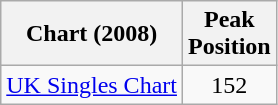<table class="wikitable sortable">
<tr>
<th align="left">Chart (2008)</th>
<th align="left">Peak<br>Position</th>
</tr>
<tr>
<td align="left"><a href='#'>UK Singles Chart</a></td>
<td align="center">152</td>
</tr>
</table>
